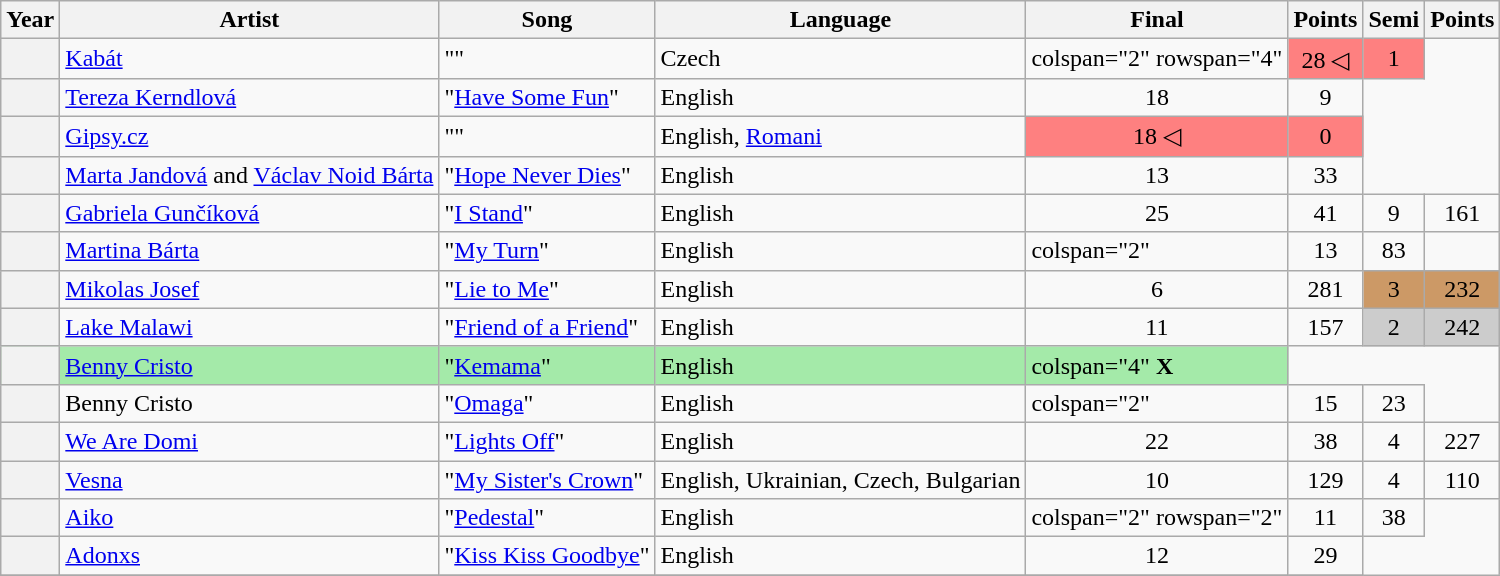<table class="wikitable sortable plainrowheaders">
<tr>
<th scope="col">Year</th>
<th scope="col">Artist</th>
<th scope="col">Song</th>
<th scope="col">Language</th>
<th scope="col" data-sort-type="number">Final</th>
<th scope="col" data-sort-type="number">Points</th>
<th scope="col" data-sort-type="number">Semi</th>
<th scope="col" data-sort-type="number">Points</th>
</tr>
<tr>
<th scope="row" style="text-align:center;"></th>
<td><a href='#'>Kabát</a></td>
<td>""</td>
<td>Czech</td>
<td>colspan="2" rowspan="4" </td>
<td style="text-align:center; background-color:#FE8080;">28 ◁</td>
<td style="text-align:center; background-color:#FE8080;">1</td>
</tr>
<tr>
<th scope="row" style="text-align:center;"></th>
<td><a href='#'>Tereza Kerndlová</a></td>
<td>"<a href='#'>Have Some Fun</a>"</td>
<td>English</td>
<td style="text-align:center;">18</td>
<td style="text-align:center;">9</td>
</tr>
<tr>
<th scope="row" style="text-align:center;"></th>
<td><a href='#'>Gipsy.cz</a></td>
<td>""</td>
<td>English, <a href='#'>Romani</a></td>
<td style="text-align:center; background-color:#FE8080;">18 ◁</td>
<td style="text-align:center; background-color:#FE8080;">0</td>
</tr>
<tr>
<th scope="row" style="text-align:center;"></th>
<td><a href='#'>Marta Jandová</a> and <a href='#'>Václav Noid Bárta</a></td>
<td>"<a href='#'>Hope Never Dies</a>"</td>
<td>English</td>
<td style="text-align:center;">13</td>
<td style="text-align:center;">33</td>
</tr>
<tr>
<th scope="row" style="text-align:center;"></th>
<td><a href='#'>Gabriela Gunčíková</a></td>
<td>"<a href='#'>I Stand</a>"</td>
<td>English</td>
<td style="text-align:center;">25</td>
<td style="text-align:center;">41</td>
<td style="text-align:center;">9</td>
<td style="text-align:center;">161</td>
</tr>
<tr>
<th scope="row" style="text-align:center;"></th>
<td><a href='#'>Martina Bárta</a></td>
<td>"<a href='#'>My Turn</a>"</td>
<td>English</td>
<td>colspan="2" </td>
<td style="text-align:center;">13</td>
<td style="text-align:center;">83</td>
</tr>
<tr>
<th scope="row" style="text-align:center;"></th>
<td><a href='#'>Mikolas Josef</a></td>
<td>"<a href='#'>Lie to Me</a>"</td>
<td>English</td>
<td style="text-align:center;">6</td>
<td style="text-align:center;">281</td>
<td style="text-align:center; background-color:#C96;">3</td>
<td style="text-align:center; background-color:#C96;">232</td>
</tr>
<tr>
<th scope="row" style="text-align:center;"></th>
<td><a href='#'>Lake Malawi</a></td>
<td>"<a href='#'>Friend of a Friend</a>"</td>
<td>English</td>
<td style="text-align:center;">11</td>
<td style="text-align:center;">157</td>
<td style="text-align:center; background-color:#CCC;">2</td>
<td style="text-align:center; background-color:#CCC;">242</td>
</tr>
<tr style="background-color:#A4EAA9;">
<th scope="row" style="text-align:center;"></th>
<td><a href='#'>Benny Cristo</a></td>
<td>"<a href='#'>Kemama</a>"</td>
<td>English</td>
<td>colspan="4"  <strong>X</strong></td>
</tr>
<tr>
<th scope="row" style="text-align:center;"></th>
<td>Benny Cristo</td>
<td>"<a href='#'>Omaga</a>"</td>
<td>English</td>
<td>colspan="2" </td>
<td style="text-align:center;">15</td>
<td style="text-align:center;">23</td>
</tr>
<tr>
<th scope="row" style="text-align:center;"></th>
<td><a href='#'>We Are Domi</a></td>
<td>"<a href='#'>Lights Off</a>"</td>
<td>English</td>
<td style="text-align:center;">22</td>
<td style="text-align:center;">38</td>
<td style="text-align:center;">4</td>
<td style="text-align:center;">227</td>
</tr>
<tr>
<th scope="row" style="text-align:center;"></th>
<td><a href='#'>Vesna</a></td>
<td>"<a href='#'>My Sister's Crown</a>"</td>
<td>English, Ukrainian, Czech, Bulgarian</td>
<td style="text-align:center;">10</td>
<td style="text-align:center;">129</td>
<td style="text-align:center;">4</td>
<td style="text-align:center;">110</td>
</tr>
<tr>
<th scope="row" style="text-align:center;"></th>
<td><a href='#'>Aiko</a></td>
<td>"<a href='#'>Pedestal</a>"</td>
<td>English</td>
<td>colspan="2" rowspan="2" </td>
<td style="text-align:center;">11</td>
<td style="text-align:center;">38</td>
</tr>
<tr>
<th scope="row" style="text-align:center;"></th>
<td><a href='#'>Adonxs</a></td>
<td>"<a href='#'>Kiss Kiss Goodbye</a>"</td>
<td>English</td>
<td style="text-align:center;">12</td>
<td style="text-align:center;">29</td>
</tr>
<tr>
</tr>
</table>
